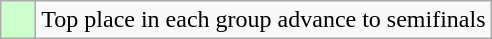<table class="wikitable">
<tr>
<td style="background:#cfc;">    </td>
<td>Top place in each group advance to semifinals</td>
</tr>
</table>
